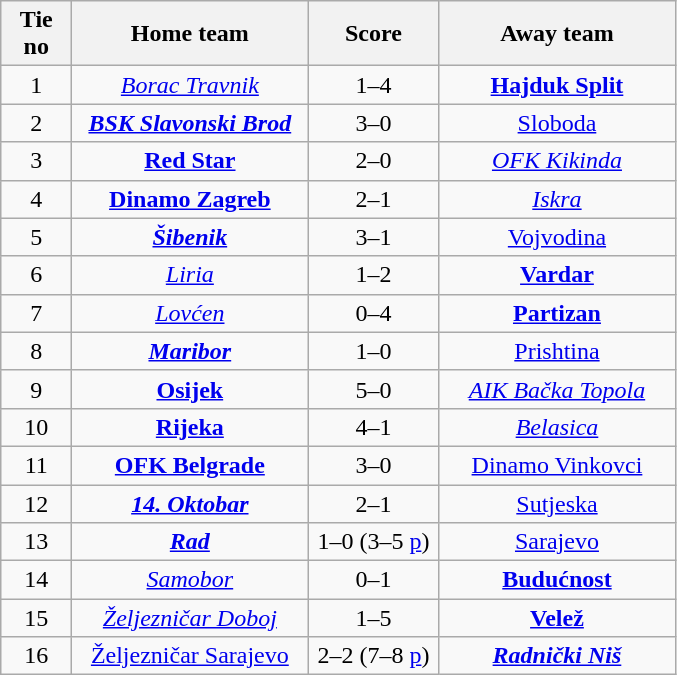<table class="wikitable" style="text-align: center">
<tr>
<th width=40>Tie no</th>
<th width=150>Home team</th>
<th width=80>Score</th>
<th width=150>Away team</th>
</tr>
<tr>
<td>1</td>
<td><em><a href='#'>Borac Travnik</a></em></td>
<td>1–4</td>
<td><strong><a href='#'>Hajduk Split</a></strong></td>
</tr>
<tr>
<td>2</td>
<td><strong><em><a href='#'>BSK Slavonski Brod</a></em></strong></td>
<td>3–0</td>
<td><a href='#'>Sloboda</a></td>
</tr>
<tr>
<td>3</td>
<td><strong><a href='#'>Red Star</a></strong></td>
<td>2–0</td>
<td><em><a href='#'>OFK Kikinda</a></em></td>
</tr>
<tr>
<td>4</td>
<td><strong><a href='#'>Dinamo Zagreb</a></strong></td>
<td>2–1</td>
<td><em><a href='#'>Iskra</a></em></td>
</tr>
<tr>
<td>5</td>
<td><strong><em><a href='#'>Šibenik</a></em></strong></td>
<td>3–1</td>
<td><a href='#'>Vojvodina</a></td>
</tr>
<tr>
<td>6</td>
<td><em><a href='#'>Liria</a></em></td>
<td>1–2</td>
<td><strong><a href='#'>Vardar</a></strong></td>
</tr>
<tr>
<td>7</td>
<td><em><a href='#'>Lovćen</a></em></td>
<td>0–4</td>
<td><strong><a href='#'>Partizan</a></strong></td>
</tr>
<tr>
<td>8</td>
<td><strong><em><a href='#'>Maribor</a></em></strong></td>
<td>1–0</td>
<td><a href='#'>Prishtina</a></td>
</tr>
<tr>
<td>9</td>
<td><strong><a href='#'>Osijek</a></strong></td>
<td>5–0</td>
<td><em><a href='#'>AIK Bačka Topola</a></em></td>
</tr>
<tr>
<td>10</td>
<td><strong><a href='#'>Rijeka</a></strong></td>
<td>4–1</td>
<td><em><a href='#'>Belasica</a></em></td>
</tr>
<tr>
<td>11</td>
<td><strong><a href='#'>OFK Belgrade</a></strong></td>
<td>3–0</td>
<td><a href='#'>Dinamo Vinkovci</a></td>
</tr>
<tr>
<td>12</td>
<td><strong><em><a href='#'>14. Oktobar</a></em></strong></td>
<td>2–1</td>
<td><a href='#'>Sutjeska</a></td>
</tr>
<tr>
<td>13</td>
<td><strong><em><a href='#'>Rad</a></em></strong></td>
<td>1–0 (3–5 <a href='#'>p</a>)</td>
<td><a href='#'>Sarajevo</a></td>
</tr>
<tr>
<td>14</td>
<td><em><a href='#'>Samobor</a></em></td>
<td>0–1</td>
<td><strong><a href='#'>Budućnost</a></strong></td>
</tr>
<tr>
<td>15</td>
<td><em><a href='#'>Željezničar Doboj</a></em></td>
<td>1–5</td>
<td><strong><a href='#'>Velež</a></strong></td>
</tr>
<tr>
<td>16</td>
<td><a href='#'>Željezničar Sarajevo</a></td>
<td>2–2 (7–8 <a href='#'>p</a>)</td>
<td><strong><em><a href='#'>Radnički Niš</a></em></strong></td>
</tr>
</table>
